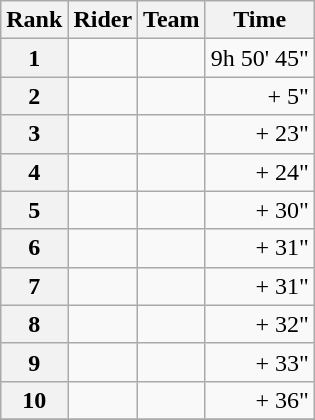<table class="wikitable" margin-bottom:0;">
<tr>
<th scope="col">Rank</th>
<th scope="col">Rider</th>
<th scope="col">Team</th>
<th scope="col">Time</th>
</tr>
<tr>
<th scope="row">1</th>
<td> </td>
<td></td>
<td align="right">9h 50' 45"</td>
</tr>
<tr>
<th scope="row">2</th>
<td></td>
<td></td>
<td align="right">+ 5"</td>
</tr>
<tr>
<th scope="row">3</th>
<td> </td>
<td></td>
<td align="right">+ 23"</td>
</tr>
<tr>
<th scope="row">4</th>
<td></td>
<td></td>
<td align="right">+ 24"</td>
</tr>
<tr>
<th scope="row">5</th>
<td></td>
<td></td>
<td align="right">+ 30"</td>
</tr>
<tr>
<th scope="row">6</th>
<td></td>
<td></td>
<td align="right">+ 31"</td>
</tr>
<tr>
<th scope="row">7</th>
<td></td>
<td></td>
<td align="right">+ 31"</td>
</tr>
<tr>
<th scope="row">8</th>
<td></td>
<td></td>
<td align="right">+ 32"</td>
</tr>
<tr>
<th scope="row">9</th>
<td></td>
<td></td>
<td align="right">+ 33"</td>
</tr>
<tr>
<th scope="row">10</th>
<td></td>
<td></td>
<td align="right">+ 36"</td>
</tr>
<tr>
</tr>
</table>
